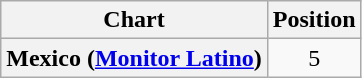<table class="wikitable plainrowheaders" style="text-align:center;">
<tr>
<th>Chart</th>
<th>Position</th>
</tr>
<tr>
<th scope="row">Mexico (<a href='#'>Monitor Latino</a>)</th>
<td>5</td>
</tr>
</table>
